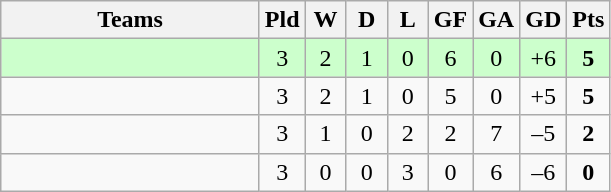<table class="wikitable" style="text-align: center;">
<tr>
<th width=165>Teams</th>
<th width=20>Pld</th>
<th width=20>W</th>
<th width=20>D</th>
<th width=20>L</th>
<th width=20>GF</th>
<th width=20>GA</th>
<th width=20>GD</th>
<th width=20>Pts</th>
</tr>
<tr align=center style="background:#ccffcc;">
<td style="text-align:left;"></td>
<td>3</td>
<td>2</td>
<td>1</td>
<td>0</td>
<td>6</td>
<td>0</td>
<td>+6</td>
<td><strong>5</strong></td>
</tr>
<tr align=center>
<td style="text-align:left;"></td>
<td>3</td>
<td>2</td>
<td>1</td>
<td>0</td>
<td>5</td>
<td>0</td>
<td>+5</td>
<td><strong>5</strong></td>
</tr>
<tr align=center>
<td style="text-align:left;"></td>
<td>3</td>
<td>1</td>
<td>0</td>
<td>2</td>
<td>2</td>
<td>7</td>
<td>–5</td>
<td><strong>2</strong></td>
</tr>
<tr align=center>
<td style="text-align:left;"></td>
<td>3</td>
<td>0</td>
<td>0</td>
<td>3</td>
<td>0</td>
<td>6</td>
<td>–6</td>
<td><strong>0</strong></td>
</tr>
</table>
